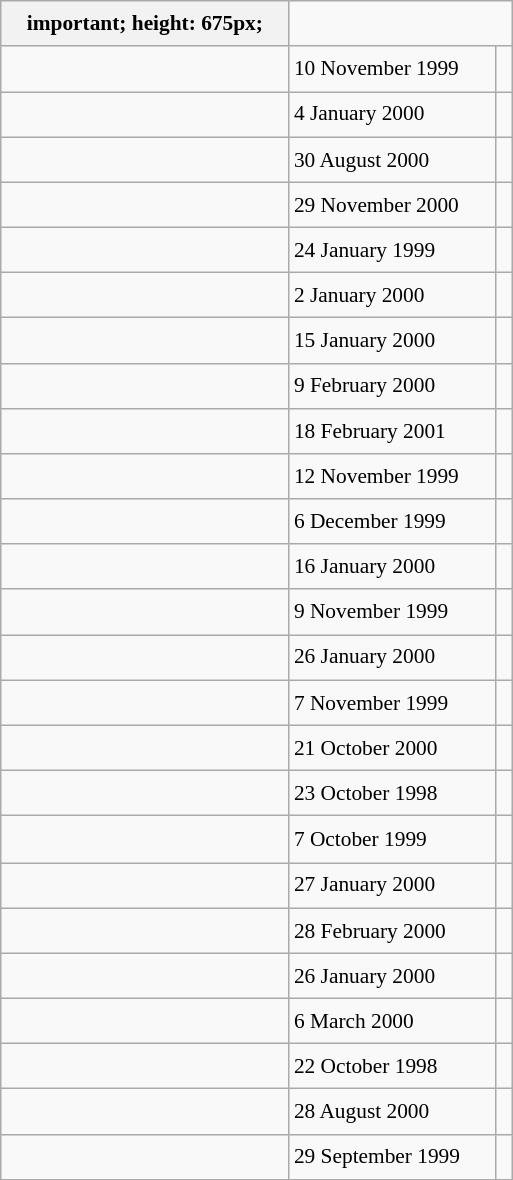<table class="wikitable" style="font-size: 89%; float: left; width: 24em; margin-right: 1em; line-height: 1.65em">
<tr>
<th>important; height: 675px;</th>
</tr>
<tr>
<td></td>
<td>10 November 1999</td>
<td><small></small></td>
</tr>
<tr>
<td></td>
<td>4 January 2000</td>
<td><small></small></td>
</tr>
<tr>
<td></td>
<td>30 August 2000</td>
<td><small></small></td>
</tr>
<tr>
<td></td>
<td>29 November 2000</td>
<td><small></small></td>
</tr>
<tr>
<td></td>
<td>24 January 1999</td>
<td><small></small></td>
</tr>
<tr>
<td></td>
<td>2 January 2000</td>
<td><small></small></td>
</tr>
<tr>
<td></td>
<td>15 January 2000</td>
<td><small></small></td>
</tr>
<tr>
<td></td>
<td>9 February 2000</td>
<td><small></small></td>
</tr>
<tr>
<td></td>
<td>18 February 2001</td>
<td><small></small></td>
</tr>
<tr>
<td></td>
<td>12 November 1999</td>
<td><small></small></td>
</tr>
<tr>
<td></td>
<td>6 December 1999</td>
<td><small></small></td>
</tr>
<tr>
<td></td>
<td>16 January 2000</td>
<td><small></small></td>
</tr>
<tr>
<td></td>
<td>9 November 1999</td>
<td><small></small></td>
</tr>
<tr>
<td></td>
<td>26 January 2000</td>
<td><small></small></td>
</tr>
<tr>
<td></td>
<td>7 November 1999</td>
<td><small></small></td>
</tr>
<tr>
<td></td>
<td>21 October 2000</td>
<td><small></small></td>
</tr>
<tr>
<td></td>
<td>23 October 1998</td>
<td><small></small></td>
</tr>
<tr>
<td></td>
<td>7 October 1999</td>
<td><small></small> </td>
</tr>
<tr>
<td></td>
<td>27 January 2000</td>
<td><small></small></td>
</tr>
<tr>
<td></td>
<td>28 February 2000</td>
<td><small></small></td>
</tr>
<tr>
<td></td>
<td>26 January 2000</td>
<td><small></small></td>
</tr>
<tr>
<td></td>
<td>6 March 2000</td>
<td><small></small></td>
</tr>
<tr>
<td></td>
<td>22 October 1998</td>
<td><small></small></td>
</tr>
<tr>
<td></td>
<td>28 August 2000</td>
<td><small></small></td>
</tr>
<tr>
<td></td>
<td>29 September 1999</td>
<td><small></small></td>
</tr>
</table>
